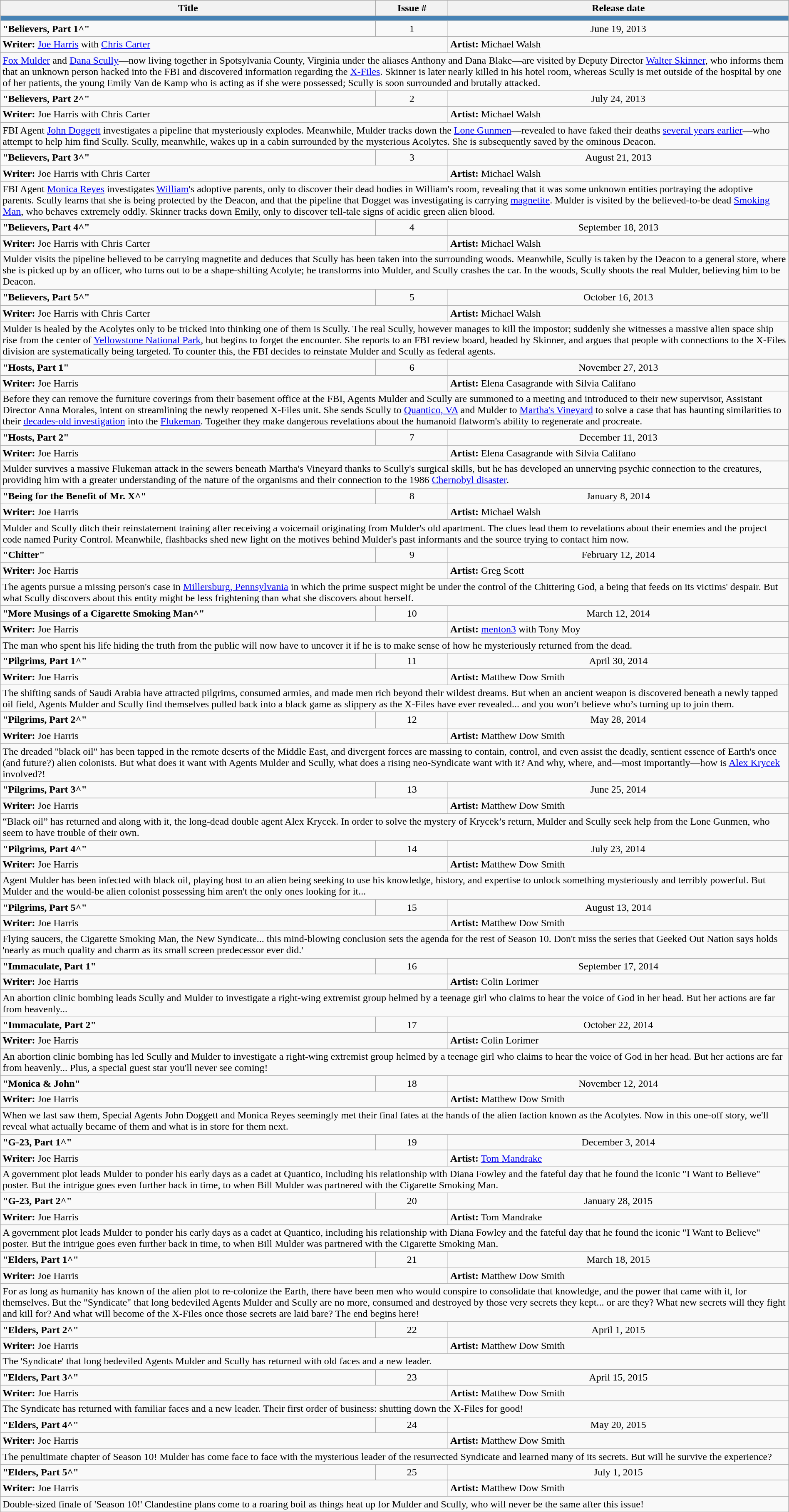<table class="wikitable" style="width:100%;">
<tr>
<th>Title</th>
<th>Issue #</th>
<th>Release date</th>
</tr>
<tr>
<td colspan="6" style="background:#4682b4;"></td>
</tr>
<tr>
<td><strong>"Believers, Part 1^"</strong></td>
<td style="text-align:center;">1</td>
<td style="text-align:center;">June 19, 2013</td>
</tr>
<tr>
<td colspan="2"><strong>Writer:</strong> <a href='#'>Joe Harris</a> with <a href='#'>Chris Carter</a></td>
<td><strong>Artist:</strong> Michael Walsh</td>
</tr>
<tr>
<td colspan="6"><a href='#'>Fox Mulder</a> and <a href='#'>Dana Scully</a>—now living together in Spotsylvania County, Virginia under the aliases Anthony and Dana Blake—are visited by Deputy Director <a href='#'>Walter Skinner</a>, who informs them that an unknown person hacked into the FBI and discovered information regarding the <a href='#'>X-Files</a>. Skinner is later nearly killed in his hotel room, whereas Scully is met outside of the hospital by one of her patients, the young Emily Van de Kamp who is acting as if she were possessed; Scully is soon surrounded and brutally attacked.</td>
</tr>
<tr>
<td><strong>"Believers, Part 2^"</strong></td>
<td style="text-align:center;">2</td>
<td style="text-align:center;">July 24, 2013</td>
</tr>
<tr>
<td colspan="2"><strong>Writer:</strong> Joe Harris with Chris Carter</td>
<td><strong>Artist:</strong> Michael Walsh</td>
</tr>
<tr>
<td colspan="6">FBI Agent <a href='#'>John Doggett</a> investigates a pipeline that mysteriously explodes. Meanwhile, Mulder tracks down the <a href='#'>Lone Gunmen</a>—revealed to have faked their deaths <a href='#'>several years earlier</a>—who attempt to help him find Scully. Scully, meanwhile, wakes up in a cabin surrounded by the mysterious Acolytes. She is subsequently saved by the ominous Deacon.</td>
</tr>
<tr>
<td><strong>"Believers, Part 3^"</strong></td>
<td style="text-align:center;">3</td>
<td style="text-align:center;">August 21, 2013</td>
</tr>
<tr>
<td colspan="2"><strong>Writer:</strong> Joe Harris with Chris Carter</td>
<td><strong>Artist:</strong> Michael Walsh</td>
</tr>
<tr>
<td colspan="6">FBI Agent <a href='#'>Monica Reyes</a> investigates <a href='#'>William</a>'s adoptive parents, only to discover their dead bodies in William's room, revealing that it was some unknown entities portraying the adoptive parents. Scully learns that she is being protected by the Deacon, and that the pipeline that Dogget was investigating is carrying <a href='#'>magnetite</a>. Mulder is visited by the believed-to-be dead <a href='#'>Smoking Man</a>, who behaves extremely oddly. Skinner tracks down Emily, only to discover tell-tale signs of acidic green alien blood.</td>
</tr>
<tr>
<td><strong>"Believers, Part 4^"</strong></td>
<td style="text-align:center;">4</td>
<td style="text-align:center;">September 18, 2013</td>
</tr>
<tr>
<td colspan="2"><strong>Writer:</strong> Joe Harris with Chris Carter</td>
<td><strong>Artist:</strong> Michael Walsh</td>
</tr>
<tr>
<td colspan="6">Mulder visits the pipeline believed to be carrying magnetite and deduces that Scully has been taken into the surrounding woods. Meanwhile, Scully is taken by the Deacon to a general store, where she is picked up by an officer, who turns out to be a shape-shifting Acolyte; he transforms into Mulder, and Scully crashes the car. In the woods, Scully shoots the real Mulder, believing him to be Deacon.</td>
</tr>
<tr>
<td><strong>"Believers, Part 5^"</strong></td>
<td style="text-align:center;">5</td>
<td style="text-align:center;">October 16, 2013</td>
</tr>
<tr>
<td colspan="2"><strong>Writer:</strong> Joe Harris with Chris Carter</td>
<td><strong>Artist:</strong> Michael Walsh</td>
</tr>
<tr>
<td colspan="6">Mulder is healed by the Acolytes only to be tricked into thinking one of them is Scully. The real Scully, however manages to kill the impostor; suddenly she witnesses a massive alien space ship rise from the center of <a href='#'>Yellowstone National Park</a>, but begins to forget the encounter. She reports to an FBI review board, headed by Skinner, and argues that people with connections to the X-Files division are systematically being targeted. To counter this, the FBI decides to reinstate Mulder and Scully as federal agents.</td>
</tr>
<tr>
<td><strong>"Hosts, Part 1"</strong></td>
<td style="text-align:center;">6</td>
<td style="text-align:center;">November 27, 2013</td>
</tr>
<tr>
<td colspan="2"><strong>Writer:</strong> Joe Harris</td>
<td><strong>Artist:</strong> Elena Casagrande with Silvia Califano</td>
</tr>
<tr>
<td colspan="6">Before they can remove the furniture coverings from their basement office at the FBI, Agents Mulder and Scully are summoned to a meeting and introduced to their new supervisor, Assistant Director Anna Morales, intent on streamlining the newly reopened X-Files unit. She sends Scully to <a href='#'>Quantico, VA</a> and Mulder to <a href='#'>Martha's Vineyard</a> to solve a case that has haunting similarities to their <a href='#'>decades-old investigation</a> into the <a href='#'>Flukeman</a>. Together they make dangerous revelations about the humanoid flatworm's ability to regenerate and procreate.</td>
</tr>
<tr>
<td><strong>"Hosts, Part 2"</strong></td>
<td style="text-align:center;">7</td>
<td style="text-align:center;">December 11, 2013</td>
</tr>
<tr>
<td colspan="2"><strong>Writer:</strong> Joe Harris</td>
<td><strong>Artist:</strong> Elena Casagrande with Silvia Califano</td>
</tr>
<tr>
<td colspan="6">Mulder survives a massive Flukeman attack in the sewers beneath Martha's Vineyard thanks to Scully's surgical skills, but he has developed an unnerving psychic connection to the creatures, providing him with a greater understanding of the nature of the organisms and their connection to the 1986 <a href='#'>Chernobyl disaster</a>.</td>
</tr>
<tr>
<td><strong>"Being for the Benefit of Mr. X^"</strong></td>
<td style="text-align:center;">8</td>
<td style="text-align:center;">January 8, 2014</td>
</tr>
<tr>
<td colspan="2"><strong>Writer:</strong> Joe Harris</td>
<td><strong>Artist:</strong> Michael Walsh</td>
</tr>
<tr>
<td colspan="6">Mulder and Scully ditch their reinstatement training after receiving a voicemail originating from Mulder's old apartment. The clues lead them to revelations about their enemies and the project code named Purity Control. Meanwhile, flashbacks shed new light on the motives behind Mulder's past informants and the source trying to contact him now.</td>
</tr>
<tr>
<td><strong>"Chitter"</strong></td>
<td style="text-align:center;">9</td>
<td style="text-align:center;">February 12, 2014</td>
</tr>
<tr>
<td colspan="2"><strong>Writer:</strong> Joe Harris</td>
<td><strong>Artist:</strong> Greg Scott</td>
</tr>
<tr>
<td colspan="6">The agents pursue a missing person's case in <a href='#'>Millersburg, Pennsylvania</a> in which the prime suspect might be under the control of the Chittering God, a being that feeds on its victims' despair. But what Scully discovers about this entity might be less frightening than what she discovers about herself.</td>
</tr>
<tr>
<td><strong>"More Musings of a Cigarette Smoking Man^"</strong></td>
<td style="text-align:center;">10</td>
<td style="text-align:center;">March 12, 2014</td>
</tr>
<tr>
<td colspan="2"><strong>Writer:</strong> Joe Harris</td>
<td><strong>Artist:</strong> <a href='#'>menton3</a> with Tony Moy</td>
</tr>
<tr>
<td colspan="6">The man who spent his life hiding the truth from the public will now have to uncover it if he is to make sense of how he mysteriously returned from the dead.</td>
</tr>
<tr>
<td><strong>"Pilgrims, Part 1^"</strong></td>
<td style="text-align:center;">11</td>
<td style="text-align:center;">April 30, 2014</td>
</tr>
<tr>
<td colspan="2"><strong>Writer:</strong> Joe Harris</td>
<td><strong>Artist:</strong> Matthew Dow Smith</td>
</tr>
<tr>
<td colspan="6">The shifting sands of Saudi Arabia have attracted pilgrims, consumed armies, and made men rich beyond their wildest dreams. But when an ancient weapon is discovered beneath a newly tapped oil field, Agents Mulder and Scully find themselves pulled back into a black game as slippery as the X-Files have ever revealed... and you won’t believe who’s turning up to join them.</td>
</tr>
<tr>
<td><strong>"Pilgrims, Part 2^"</strong></td>
<td style="text-align:center;">12</td>
<td style="text-align:center;">May 28, 2014</td>
</tr>
<tr>
<td colspan="2"><strong>Writer:</strong> Joe Harris</td>
<td><strong>Artist:</strong> Matthew Dow Smith</td>
</tr>
<tr>
<td colspan="6">The dreaded "black oil" has been tapped in the remote deserts of the Middle East, and divergent forces are massing to contain, control, and even assist the deadly, sentient essence of Earth's once (and future?) alien colonists. But what does it want with Agents Mulder and Scully, what does a rising neo-Syndicate want with it? And why, where, and—most importantly—how is <a href='#'>Alex Krycek</a> involved?!</td>
</tr>
<tr>
<td><strong>"Pilgrims, Part 3^"</strong></td>
<td style="text-align:center;">13</td>
<td style="text-align:center;">June 25, 2014</td>
</tr>
<tr>
<td colspan="2"><strong>Writer:</strong> Joe Harris</td>
<td><strong>Artist:</strong> Matthew Dow Smith</td>
</tr>
<tr>
<td colspan="6">“Black oil” has returned and along with it, the long-dead double agent Alex Krycek. In order to solve the mystery of Krycek’s return, Mulder and Scully seek help from the Lone Gunmen, who seem to have trouble of their own.</td>
</tr>
<tr>
<td><strong>"Pilgrims, Part 4^"</strong></td>
<td style="text-align:center;">14</td>
<td style="text-align:center;">July 23, 2014</td>
</tr>
<tr>
<td colspan="2"><strong>Writer:</strong> Joe Harris</td>
<td><strong>Artist:</strong> Matthew Dow Smith</td>
</tr>
<tr>
<td colspan="6">Agent Mulder has been infected with black oil, playing host to an alien being seeking to use his knowledge, history, and expertise to unlock something mysteriously and terribly powerful. But Mulder and the would-be alien colonist possessing him aren't the only ones looking for it...</td>
</tr>
<tr>
<td><strong>"Pilgrims, Part 5^"</strong></td>
<td style="text-align:center;">15</td>
<td style="text-align:center;">August 13, 2014</td>
</tr>
<tr>
<td colspan="2"><strong>Writer:</strong> Joe Harris</td>
<td><strong>Artist:</strong> Matthew Dow Smith</td>
</tr>
<tr>
<td colspan="6">Flying saucers, the Cigarette Smoking Man, the New Syndicate... this mind-blowing conclusion sets the agenda for the rest of Season 10. Don't miss the series that Geeked Out Nation says holds 'nearly as much quality and charm as its small screen predecessor ever did.'</td>
</tr>
<tr>
<td><strong>"Immaculate, Part 1"</strong></td>
<td style="text-align:center;">16</td>
<td style="text-align:center;">September 17, 2014</td>
</tr>
<tr>
<td colspan="2"><strong>Writer:</strong> Joe Harris</td>
<td><strong>Artist:</strong> Colin Lorimer</td>
</tr>
<tr>
<td colspan="6">An abortion clinic bombing leads Scully and Mulder to investigate a right-wing extremist group helmed by a teenage girl who claims to hear the voice of God in her head. But her actions are far from heavenly...</td>
</tr>
<tr>
<td><strong>"Immaculate, Part 2"</strong></td>
<td style="text-align:center;">17</td>
<td style="text-align:center;">October 22, 2014</td>
</tr>
<tr>
<td colspan="2"><strong>Writer:</strong> Joe Harris</td>
<td><strong>Artist:</strong> Colin Lorimer</td>
</tr>
<tr>
<td colspan="6">An abortion clinic bombing has led Scully and Mulder to investigate a right-wing extremist group helmed by a teenage girl who claims to hear the voice of God in her head. But her actions are far from heavenly... Plus, a special guest star you'll never see coming!</td>
</tr>
<tr>
<td><strong>"Monica & John"</strong></td>
<td style="text-align:center;">18</td>
<td style="text-align:center;">November 12, 2014</td>
</tr>
<tr>
<td colspan="2"><strong>Writer:</strong> Joe Harris</td>
<td><strong>Artist:</strong> Matthew Dow Smith</td>
</tr>
<tr>
<td colspan="6">When we last saw them, Special Agents John Doggett and Monica Reyes seemingly met their final fates at the hands of the alien faction known as the Acolytes. Now in this one-off story, we'll reveal what actually became of them and what is in store for them next.</td>
</tr>
<tr>
<td><strong>"G-23, Part 1^"</strong></td>
<td style="text-align:center;">19</td>
<td style="text-align:center;">December 3, 2014</td>
</tr>
<tr>
<td colspan="2"><strong>Writer:</strong> Joe Harris</td>
<td><strong>Artist:</strong> <a href='#'>Tom Mandrake</a></td>
</tr>
<tr>
<td colspan="6">A government plot leads Mulder to ponder his early days as a cadet at Quantico, including his relationship with Diana Fowley and the fateful day that he found the iconic "I Want to Believe" poster. But the intrigue goes even further back in time, to when Bill Mulder was partnered with the Cigarette Smoking Man.</td>
</tr>
<tr>
<td><strong>"G-23, Part 2^"</strong></td>
<td style="text-align:center;">20</td>
<td style="text-align:center;">January 28, 2015</td>
</tr>
<tr>
<td colspan="2"><strong>Writer:</strong> Joe Harris</td>
<td><strong>Artist:</strong> Tom Mandrake</td>
</tr>
<tr>
<td colspan="6">A government plot leads Mulder to ponder his early days as a cadet at Quantico, including his relationship with Diana Fowley and the fateful day that he found the iconic "I Want to Believe" poster. But the intrigue goes even further back in time, to when Bill Mulder was partnered with the Cigarette Smoking Man.</td>
</tr>
<tr>
<td><strong>"Elders, Part 1^"</strong></td>
<td style="text-align:center;">21</td>
<td style="text-align:center;">March 18, 2015</td>
</tr>
<tr>
<td colspan="2"><strong>Writer:</strong> Joe Harris</td>
<td><strong>Artist:</strong> Matthew Dow Smith</td>
</tr>
<tr>
<td colspan="6">For as long as humanity has known of the alien plot to re-colonize the Earth, there have been men who would conspire to consolidate that knowledge, and the power that came with it, for themselves. But the "Syndicate" that long bedeviled Agents Mulder and Scully are no more, consumed and destroyed by those very secrets they kept... or are they? What new secrets will they fight and kill for? And what will become of the X-Files once those secrets are laid bare? The end begins here!</td>
</tr>
<tr>
<td><strong>"Elders, Part 2^"</strong></td>
<td style="text-align:center;">22</td>
<td style="text-align:center;">April 1, 2015</td>
</tr>
<tr>
<td colspan="2"><strong>Writer:</strong> Joe Harris</td>
<td><strong>Artist:</strong> Matthew Dow Smith</td>
</tr>
<tr>
<td colspan="6">The 'Syndicate' that long bedeviled Agents Mulder and Scully has returned with old faces and a new leader.</td>
</tr>
<tr>
<td><strong>"Elders, Part 3^"</strong></td>
<td style="text-align:center;">23</td>
<td style="text-align:center;">April 15, 2015</td>
</tr>
<tr>
<td colspan="2"><strong>Writer:</strong> Joe Harris</td>
<td><strong>Artist:</strong> Matthew Dow Smith</td>
</tr>
<tr>
<td colspan="6">The Syndicate has returned with familiar faces and a new leader. Their first order of business: shutting down the X-Files for good! </td>
</tr>
<tr>
<td><strong>"Elders, Part 4^"</strong></td>
<td style="text-align:center;">24</td>
<td style="text-align:center;">May 20, 2015</td>
</tr>
<tr>
<td colspan="2"><strong>Writer:</strong> Joe Harris</td>
<td><strong>Artist:</strong> Matthew Dow Smith</td>
</tr>
<tr>
<td colspan="6">The penultimate chapter of Season 10! Mulder has come face to face with the mysterious leader of the resurrected Syndicate and learned many of its secrets. But will he survive the experience?</td>
</tr>
<tr>
<td><strong>"Elders, Part 5^"</strong></td>
<td style="text-align:center;">25</td>
<td style="text-align:center;">July 1, 2015</td>
</tr>
<tr>
<td colspan="2"><strong>Writer:</strong> Joe Harris</td>
<td><strong>Artist:</strong> Matthew Dow Smith</td>
</tr>
<tr>
<td colspan="6">Double-sized finale of 'Season 10!' Clandestine plans come to a roaring boil as things heat up for Mulder and Scully, who will never be the same after this issue!</td>
</tr>
</table>
